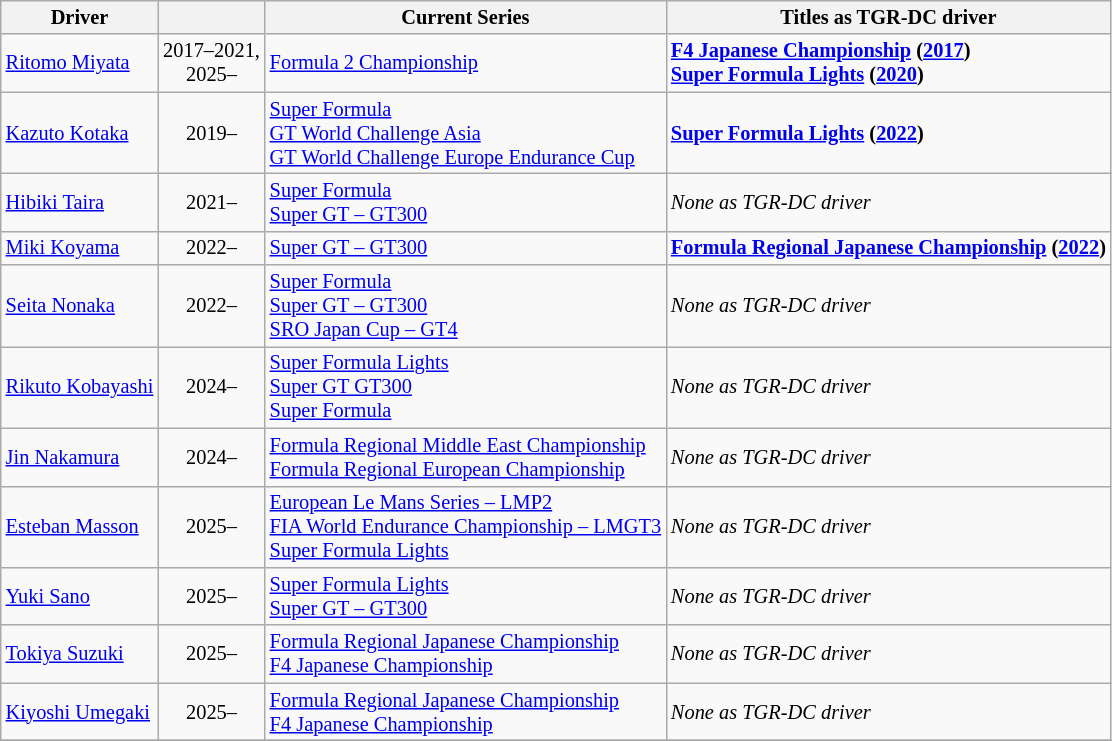<table class="wikitable sortable" style="font-size:85%;">
<tr>
<th>Driver</th>
<th></th>
<th>Current Series</th>
<th>Titles as TGR-DC driver</th>
</tr>
<tr>
<td> <a href='#'>Ritomo Miyata</a></td>
<td align=center>2017–2021,<br>2025–</td>
<td><a href='#'>Formula 2 Championship</a></td>
<td><strong><a href='#'>F4 Japanese Championship</a> (<a href='#'>2017</a>)<br><a href='#'>Super Formula Lights</a> (<a href='#'>2020</a>)</strong></td>
</tr>
<tr>
<td> <a href='#'>Kazuto Kotaka</a></td>
<td align=center>2019–</td>
<td><a href='#'>Super Formula</a><br><a href='#'>GT World Challenge Asia</a><br><a href='#'>GT World Challenge Europe Endurance Cup</a></td>
<td><strong><a href='#'>Super Formula Lights</a> (<a href='#'>2022</a>)</strong></td>
</tr>
<tr>
<td> <a href='#'>Hibiki Taira</a></td>
<td align=center>2021–</td>
<td><a href='#'>Super Formula</a><br><a href='#'>Super GT – GT300</a></td>
<td><em>None as TGR-DC driver</em></td>
</tr>
<tr>
<td> <a href='#'>Miki Koyama</a></td>
<td align=center>2022–</td>
<td><a href='#'>Super GT – GT300</a></td>
<td><strong><a href='#'>Formula Regional Japanese Championship</a> (<a href='#'>2022</a>)</strong></td>
</tr>
<tr>
<td> <a href='#'>Seita Nonaka</a></td>
<td align=center>2022–</td>
<td><a href='#'>Super Formula</a><br><a href='#'>Super GT – GT300</a><br><a href='#'>SRO Japan Cup – GT4</a></td>
<td><em>None as TGR-DC driver</em></td>
</tr>
<tr>
<td> <a href='#'>Rikuto Kobayashi</a></td>
<td align=center>2024–</td>
<td><a href='#'>Super Formula Lights</a><br><a href='#'>Super GT GT300</a><br><a href='#'>Super Formula</a></td>
<td><em>None as TGR-DC driver</em></td>
</tr>
<tr>
<td> <a href='#'>Jin Nakamura</a></td>
<td align=center>2024–</td>
<td><a href='#'>Formula Regional Middle East Championship</a><br><a href='#'>Formula Regional European Championship</a></td>
<td><em>None as TGR-DC driver</em></td>
</tr>
<tr>
<td> <a href='#'>Esteban Masson</a></td>
<td align=center>2025–</td>
<td><a href='#'>European Le Mans Series – LMP2</a><br><a href='#'>FIA World Endurance Championship – LMGT3</a><br><a href='#'>Super Formula Lights</a></td>
<td><em>None as TGR-DC driver</em></td>
</tr>
<tr>
<td> <a href='#'>Yuki Sano</a></td>
<td align=center>2025–</td>
<td><a href='#'>Super Formula Lights</a><br><a href='#'>Super GT – GT300</a></td>
<td><em>None as TGR-DC driver</em></td>
</tr>
<tr>
<td> <a href='#'>Tokiya Suzuki</a></td>
<td align=center>2025–</td>
<td><a href='#'>Formula Regional Japanese Championship</a><br><a href='#'>F4 Japanese Championship</a></td>
<td><em>None as TGR-DC driver</em></td>
</tr>
<tr>
<td> <a href='#'>Kiyoshi Umegaki</a></td>
<td align=center>2025–</td>
<td><a href='#'>Formula Regional Japanese Championship</a><br><a href='#'>F4 Japanese Championship</a></td>
<td><em>None as TGR-DC driver</em></td>
</tr>
<tr>
</tr>
</table>
